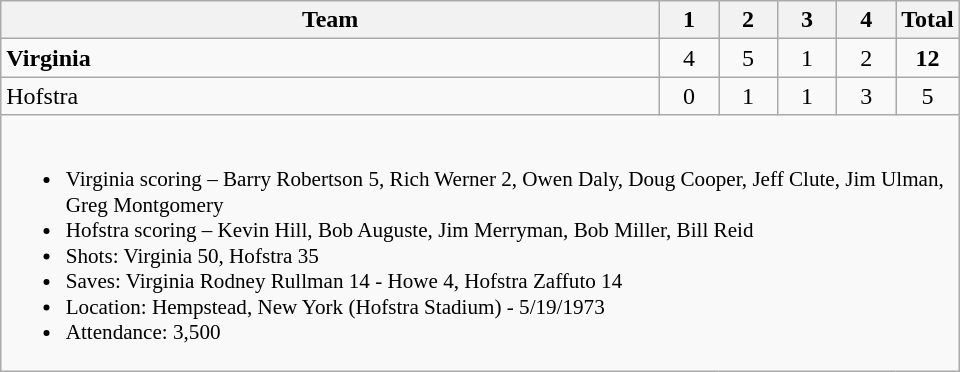<table class="wikitable" style="text-align:center; max-width:40em">
<tr>
<th>Team</th>
<th style="width:2em">1</th>
<th style="width:2em">2</th>
<th style="width:2em">3</th>
<th style="width:2em">4</th>
<th style="width:2em">Total</th>
</tr>
<tr>
<td style="text-align:left"><strong>Virginia</strong></td>
<td>4</td>
<td>5</td>
<td>1</td>
<td>2</td>
<td><strong>12</strong></td>
</tr>
<tr>
<td style="text-align:left">Hofstra</td>
<td>0</td>
<td>1</td>
<td>1</td>
<td>3</td>
<td>5</td>
</tr>
<tr>
<td colspan=9 style="text-align:left; font-size:88%;"><br><ul><li>Virginia scoring – Barry Robertson 5, Rich Werner 2, Owen Daly, Doug Cooper, Jeff Clute, Jim Ulman, Greg Montgomery</li><li>Hofstra scoring – Kevin Hill, Bob Auguste, Jim Merryman, Bob Miller, Bill Reid</li><li>Shots: Virginia 50, Hofstra 35</li><li>Saves: Virginia Rodney Rullman 14 - Howe 4, Hofstra Zaffuto 14</li><li>Location: Hempstead, New York (Hofstra Stadium) - 5/19/1973</li><li>Attendance: 3,500</li></ul></td>
</tr>
</table>
